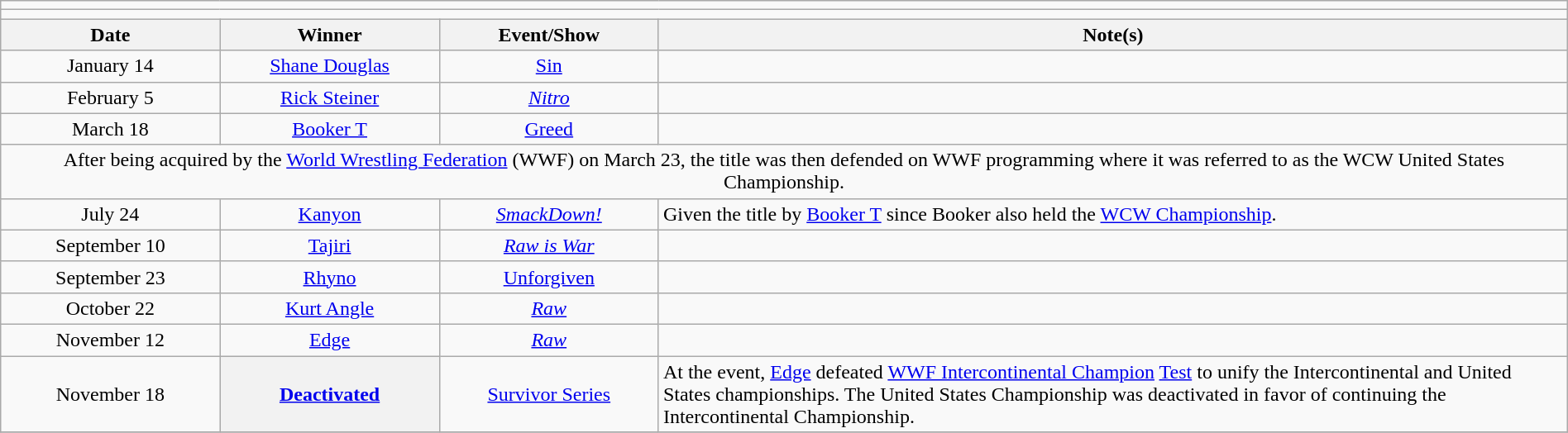<table class="wikitable" style="text-align:center; width:100%;">
<tr>
<td colspan="5"></td>
</tr>
<tr>
<td colspan="5"><strong></strong></td>
</tr>
<tr>
<th width=14%>Date</th>
<th width=14%>Winner</th>
<th width=14%>Event/Show</th>
<th width=58%>Note(s)</th>
</tr>
<tr>
<td>January 14</td>
<td><a href='#'>Shane Douglas</a></td>
<td><a href='#'>Sin</a></td>
<td></td>
</tr>
<tr>
<td>February 5</td>
<td><a href='#'>Rick Steiner</a></td>
<td><em><a href='#'>Nitro</a></em></td>
<td></td>
</tr>
<tr>
<td>March 18</td>
<td><a href='#'>Booker T</a></td>
<td><a href='#'>Greed</a></td>
<td></td>
</tr>
<tr>
<td colspan="4">After being acquired by the <a href='#'>World Wrestling Federation</a> (WWF) on March 23, the title was then defended on WWF programming where it was referred to as the WCW United States Championship.</td>
</tr>
<tr>
<td>July 24<br></td>
<td><a href='#'>Kanyon</a></td>
<td><em><a href='#'>SmackDown!</a></em></td>
<td align=left>Given the title by <a href='#'>Booker T</a> since Booker also held the <a href='#'>WCW Championship</a>.</td>
</tr>
<tr>
<td>September 10</td>
<td><a href='#'>Tajiri</a></td>
<td><em><a href='#'>Raw is War</a></em></td>
<td></td>
</tr>
<tr>
<td>September 23</td>
<td><a href='#'>Rhyno</a></td>
<td><a href='#'>Unforgiven</a></td>
<td></td>
</tr>
<tr>
<td>October 22</td>
<td><a href='#'>Kurt Angle</a></td>
<td><em><a href='#'>Raw</a></em></td>
<td></td>
</tr>
<tr>
<td>November 12</td>
<td><a href='#'>Edge</a></td>
<td><em><a href='#'>Raw</a></em></td>
<td></td>
</tr>
<tr>
<td>November 18</td>
<th><a href='#'>Deactivated</a></th>
<td><a href='#'>Survivor Series</a></td>
<td align=left>At the event, <a href='#'>Edge</a> defeated <a href='#'>WWF Intercontinental Champion</a> <a href='#'>Test</a> to unify the Intercontinental and United States championships. The United States Championship was deactivated in favor of continuing the Intercontinental Championship.</td>
</tr>
<tr>
</tr>
</table>
